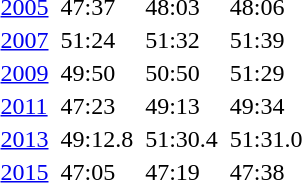<table>
<tr>
<td><a href='#'>2005</a></td>
<td></td>
<td>47:37</td>
<td></td>
<td>48:03</td>
<td></td>
<td>48:06</td>
</tr>
<tr>
<td><a href='#'>2007</a></td>
<td></td>
<td>51:24</td>
<td></td>
<td>51:32</td>
<td></td>
<td>51:39</td>
</tr>
<tr>
<td><a href='#'>2009</a></td>
<td></td>
<td>49:50</td>
<td></td>
<td>50:50</td>
<td></td>
<td>51:29</td>
</tr>
<tr>
<td><a href='#'>2011</a></td>
<td></td>
<td>47:23</td>
<td></td>
<td>49:13</td>
<td></td>
<td>49:34</td>
</tr>
<tr>
<td><a href='#'>2013</a></td>
<td></td>
<td>49:12.8</td>
<td></td>
<td>51:30.4</td>
<td></td>
<td>51:31.0</td>
</tr>
<tr>
<td><a href='#'>2015</a></td>
<td></td>
<td>47:05</td>
<td></td>
<td>47:19</td>
<td></td>
<td>47:38</td>
</tr>
</table>
